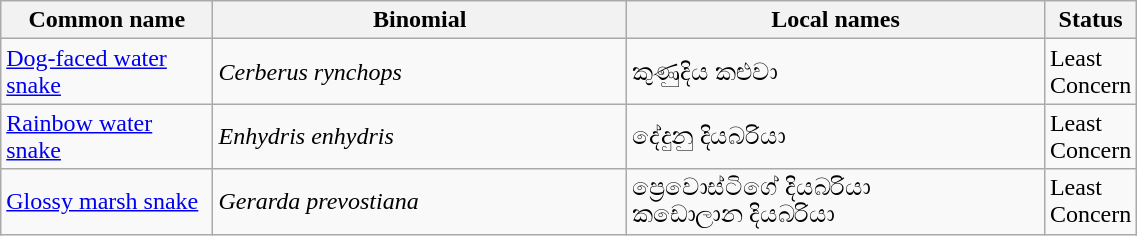<table width=60% class="wikitable">
<tr>
<th width=20%>Common name</th>
<th width=40%>Binomial</th>
<th width=40%>Local names</th>
<th width=60%>Status</th>
</tr>
<tr>
<td><a href='#'>Dog-faced water snake</a><br></td>
<td><em>Cerberus rynchops</em></td>
<td>කුණුදිය කළුවා</td>
<td>Least Concern</td>
</tr>
<tr>
<td><a href='#'>Rainbow water snake</a><br></td>
<td><em>Enhydris enhydris</em></td>
<td>දේදුනු දියබරියා</td>
<td>Least Concern</td>
</tr>
<tr>
<td><a href='#'>Glossy marsh snake</a><br></td>
<td><em>Gerarda prevostiana</em></td>
<td>ප්‍රෙවොස්ටිගේ දියබරියා <br>කඩොලාන දියබරියා</td>
<td>Least Concern</td>
</tr>
</table>
